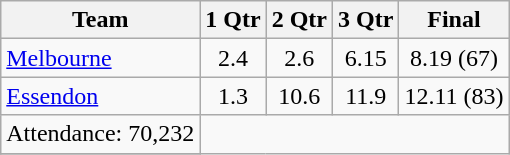<table class="wikitable">
<tr>
<th>Team</th>
<th>1 Qtr</th>
<th>2 Qtr</th>
<th>3 Qtr</th>
<th>Final</th>
</tr>
<tr>
<td><a href='#'>Melbourne</a></td>
<td align=center>2.4</td>
<td align=center>2.6</td>
<td align=center>6.15</td>
<td align=center>8.19 (67)</td>
</tr>
<tr>
<td><a href='#'>Essendon</a></td>
<td align=center>1.3</td>
<td align=center>10.6</td>
<td align=center>11.9</td>
<td align=center>12.11 (83)</td>
</tr>
<tr>
<td align=center>Attendance: 70,232</td>
</tr>
<tr>
</tr>
</table>
